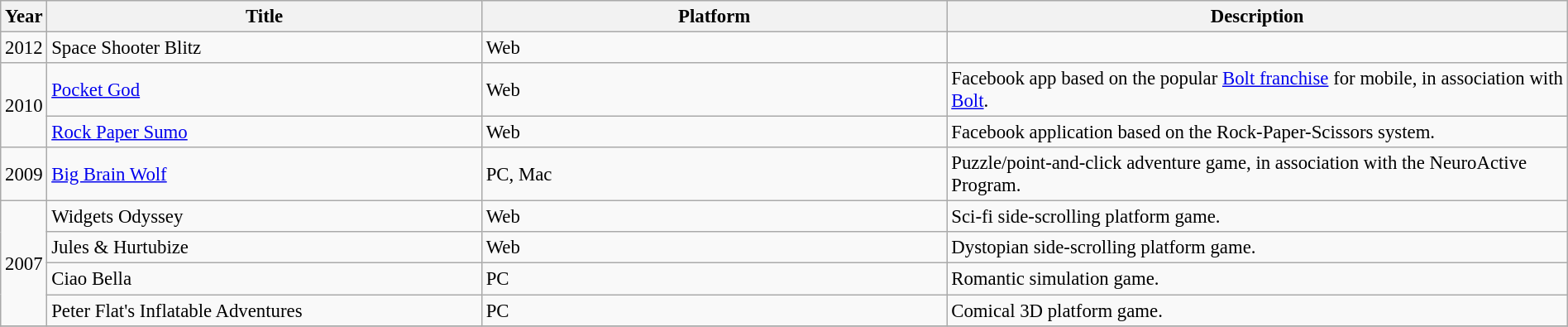<table class="sortable wikitable" style="font-size: 95%; width: 100%;">
<tr>
<th width=2%>Year</th>
<th width=28%>Title</th>
<th width=30%>Platform</th>
<th width=40%>Description</th>
</tr>
<tr>
<td>2012</td>
<td>Space Shooter Blitz</td>
<td>Web</td>
<td></td>
</tr>
<tr>
<td rowspan="2">2010</td>
<td><a href='#'>Pocket God</a></td>
<td>Web</td>
<td>Facebook app based on the popular <a href='#'>Bolt franchise</a> for mobile, in association with <a href='#'>Bolt</a>.</td>
</tr>
<tr>
<td><a href='#'>Rock Paper Sumo</a></td>
<td>Web</td>
<td>Facebook application based on the Rock-Paper-Scissors system.</td>
</tr>
<tr>
<td>2009</td>
<td><a href='#'>Big Brain Wolf</a></td>
<td>PC, Mac</td>
<td>Puzzle/point-and-click adventure game, in association with the NeuroActive Program.</td>
</tr>
<tr>
<td rowspan="4">2007</td>
<td>Widgets Odyssey</td>
<td>Web</td>
<td>Sci-fi side-scrolling platform game.</td>
</tr>
<tr>
<td>Jules & Hurtubize</td>
<td>Web</td>
<td>Dystopian side-scrolling platform game.</td>
</tr>
<tr>
<td>Ciao Bella</td>
<td>PC</td>
<td>Romantic simulation game.</td>
</tr>
<tr>
<td>Peter Flat's Inflatable Adventures</td>
<td>PC</td>
<td>Comical 3D platform game.</td>
</tr>
<tr>
</tr>
</table>
